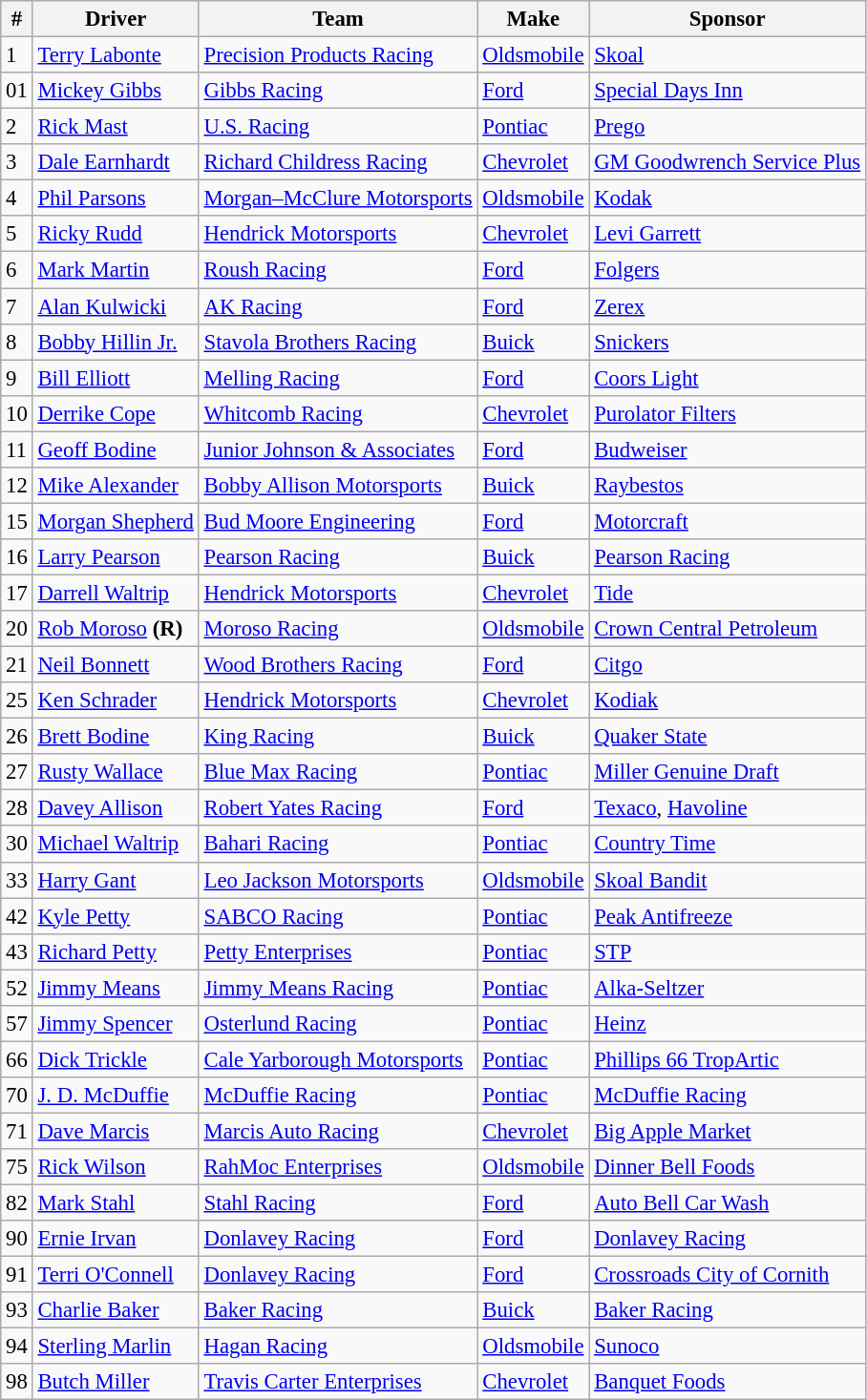<table class="wikitable" style="font-size:95%">
<tr>
<th>#</th>
<th>Driver</th>
<th>Team</th>
<th>Make</th>
<th>Sponsor</th>
</tr>
<tr>
<td>1</td>
<td><a href='#'>Terry Labonte</a></td>
<td><a href='#'>Precision Products Racing</a></td>
<td><a href='#'>Oldsmobile</a></td>
<td><a href='#'>Skoal</a></td>
</tr>
<tr>
<td>01</td>
<td><a href='#'>Mickey Gibbs</a></td>
<td><a href='#'>Gibbs Racing</a></td>
<td><a href='#'>Ford</a></td>
<td><a href='#'>Special Days Inn</a></td>
</tr>
<tr>
<td>2</td>
<td><a href='#'>Rick Mast</a></td>
<td><a href='#'>U.S. Racing</a></td>
<td><a href='#'>Pontiac</a></td>
<td><a href='#'>Prego</a></td>
</tr>
<tr>
<td>3</td>
<td><a href='#'>Dale Earnhardt</a></td>
<td><a href='#'>Richard Childress Racing</a></td>
<td><a href='#'>Chevrolet</a></td>
<td><a href='#'>GM Goodwrench Service Plus</a></td>
</tr>
<tr>
<td>4</td>
<td><a href='#'>Phil Parsons</a></td>
<td><a href='#'>Morgan–McClure Motorsports</a></td>
<td><a href='#'>Oldsmobile</a></td>
<td><a href='#'>Kodak</a></td>
</tr>
<tr>
<td>5</td>
<td><a href='#'>Ricky Rudd</a></td>
<td><a href='#'>Hendrick Motorsports</a></td>
<td><a href='#'>Chevrolet</a></td>
<td><a href='#'>Levi Garrett</a></td>
</tr>
<tr>
<td>6</td>
<td><a href='#'>Mark Martin</a></td>
<td><a href='#'>Roush Racing</a></td>
<td><a href='#'>Ford</a></td>
<td><a href='#'>Folgers</a></td>
</tr>
<tr>
<td>7</td>
<td><a href='#'>Alan Kulwicki</a></td>
<td><a href='#'>AK Racing</a></td>
<td><a href='#'>Ford</a></td>
<td><a href='#'>Zerex</a></td>
</tr>
<tr>
<td>8</td>
<td><a href='#'>Bobby Hillin Jr.</a></td>
<td><a href='#'>Stavola Brothers Racing</a></td>
<td><a href='#'>Buick</a></td>
<td><a href='#'>Snickers</a></td>
</tr>
<tr>
<td>9</td>
<td><a href='#'>Bill Elliott</a></td>
<td><a href='#'>Melling Racing</a></td>
<td><a href='#'>Ford</a></td>
<td><a href='#'>Coors Light</a></td>
</tr>
<tr>
<td>10</td>
<td><a href='#'>Derrike Cope</a></td>
<td><a href='#'>Whitcomb Racing</a></td>
<td><a href='#'>Chevrolet</a></td>
<td><a href='#'>Purolator Filters</a></td>
</tr>
<tr>
<td>11</td>
<td><a href='#'>Geoff Bodine</a></td>
<td><a href='#'>Junior Johnson & Associates</a></td>
<td><a href='#'>Ford</a></td>
<td><a href='#'>Budweiser</a></td>
</tr>
<tr>
<td>12</td>
<td><a href='#'>Mike Alexander</a></td>
<td><a href='#'>Bobby Allison Motorsports</a></td>
<td><a href='#'>Buick</a></td>
<td><a href='#'>Raybestos</a></td>
</tr>
<tr>
<td>15</td>
<td><a href='#'>Morgan Shepherd</a></td>
<td><a href='#'>Bud Moore Engineering</a></td>
<td><a href='#'>Ford</a></td>
<td><a href='#'>Motorcraft</a></td>
</tr>
<tr>
<td>16</td>
<td><a href='#'>Larry Pearson</a></td>
<td><a href='#'>Pearson Racing</a></td>
<td><a href='#'>Buick</a></td>
<td><a href='#'>Pearson Racing</a></td>
</tr>
<tr>
<td>17</td>
<td><a href='#'>Darrell Waltrip</a></td>
<td><a href='#'>Hendrick Motorsports</a></td>
<td><a href='#'>Chevrolet</a></td>
<td><a href='#'>Tide</a></td>
</tr>
<tr>
<td>20</td>
<td><a href='#'>Rob Moroso</a> <strong>(R)</strong></td>
<td><a href='#'>Moroso Racing</a></td>
<td><a href='#'>Oldsmobile</a></td>
<td><a href='#'>Crown Central Petroleum</a></td>
</tr>
<tr>
<td>21</td>
<td><a href='#'>Neil Bonnett</a></td>
<td><a href='#'>Wood Brothers Racing</a></td>
<td><a href='#'>Ford</a></td>
<td><a href='#'>Citgo</a></td>
</tr>
<tr>
<td>25</td>
<td><a href='#'>Ken Schrader</a></td>
<td><a href='#'>Hendrick Motorsports</a></td>
<td><a href='#'>Chevrolet</a></td>
<td><a href='#'>Kodiak</a></td>
</tr>
<tr>
<td>26</td>
<td><a href='#'>Brett Bodine</a></td>
<td><a href='#'>King Racing</a></td>
<td><a href='#'>Buick</a></td>
<td><a href='#'>Quaker State</a></td>
</tr>
<tr>
<td>27</td>
<td><a href='#'>Rusty Wallace</a></td>
<td><a href='#'>Blue Max Racing</a></td>
<td><a href='#'>Pontiac</a></td>
<td><a href='#'>Miller Genuine Draft</a></td>
</tr>
<tr>
<td>28</td>
<td><a href='#'>Davey Allison</a></td>
<td><a href='#'>Robert Yates Racing</a></td>
<td><a href='#'>Ford</a></td>
<td><a href='#'>Texaco</a>, <a href='#'>Havoline</a></td>
</tr>
<tr>
<td>30</td>
<td><a href='#'>Michael Waltrip</a></td>
<td><a href='#'>Bahari Racing</a></td>
<td><a href='#'>Pontiac</a></td>
<td><a href='#'>Country Time</a></td>
</tr>
<tr>
<td>33</td>
<td><a href='#'>Harry Gant</a></td>
<td><a href='#'>Leo Jackson Motorsports</a></td>
<td><a href='#'>Oldsmobile</a></td>
<td><a href='#'>Skoal Bandit</a></td>
</tr>
<tr>
<td>42</td>
<td><a href='#'>Kyle Petty</a></td>
<td><a href='#'>SABCO Racing</a></td>
<td><a href='#'>Pontiac</a></td>
<td><a href='#'>Peak Antifreeze</a></td>
</tr>
<tr>
<td>43</td>
<td><a href='#'>Richard Petty</a></td>
<td><a href='#'>Petty Enterprises</a></td>
<td><a href='#'>Pontiac</a></td>
<td><a href='#'>STP</a></td>
</tr>
<tr>
<td>52</td>
<td><a href='#'>Jimmy Means</a></td>
<td><a href='#'>Jimmy Means Racing</a></td>
<td><a href='#'>Pontiac</a></td>
<td><a href='#'>Alka-Seltzer</a></td>
</tr>
<tr>
<td>57</td>
<td><a href='#'>Jimmy Spencer</a></td>
<td><a href='#'>Osterlund Racing</a></td>
<td><a href='#'>Pontiac</a></td>
<td><a href='#'>Heinz</a></td>
</tr>
<tr>
<td>66</td>
<td><a href='#'>Dick Trickle</a></td>
<td><a href='#'>Cale Yarborough Motorsports</a></td>
<td><a href='#'>Pontiac</a></td>
<td><a href='#'>Phillips 66 TropArtic</a></td>
</tr>
<tr>
<td>70</td>
<td><a href='#'>J. D. McDuffie</a></td>
<td><a href='#'>McDuffie Racing</a></td>
<td><a href='#'>Pontiac</a></td>
<td><a href='#'>McDuffie Racing</a></td>
</tr>
<tr>
<td>71</td>
<td><a href='#'>Dave Marcis</a></td>
<td><a href='#'>Marcis Auto Racing</a></td>
<td><a href='#'>Chevrolet</a></td>
<td><a href='#'>Big Apple Market</a></td>
</tr>
<tr>
<td>75</td>
<td><a href='#'>Rick Wilson</a></td>
<td><a href='#'>RahMoc Enterprises</a></td>
<td><a href='#'>Oldsmobile</a></td>
<td><a href='#'>Dinner Bell Foods</a></td>
</tr>
<tr>
<td>82</td>
<td><a href='#'>Mark Stahl</a></td>
<td><a href='#'>Stahl Racing</a></td>
<td><a href='#'>Ford</a></td>
<td><a href='#'>Auto Bell Car Wash</a></td>
</tr>
<tr>
<td>90</td>
<td><a href='#'>Ernie Irvan</a></td>
<td><a href='#'>Donlavey Racing</a></td>
<td><a href='#'>Ford</a></td>
<td><a href='#'>Donlavey Racing</a></td>
</tr>
<tr>
<td>91</td>
<td><a href='#'>Terri O'Connell</a></td>
<td><a href='#'>Donlavey Racing</a></td>
<td><a href='#'>Ford</a></td>
<td><a href='#'>Crossroads City of Cornith</a></td>
</tr>
<tr>
<td>93</td>
<td><a href='#'>Charlie Baker</a></td>
<td><a href='#'>Baker Racing</a></td>
<td><a href='#'>Buick</a></td>
<td><a href='#'>Baker Racing</a></td>
</tr>
<tr>
<td>94</td>
<td><a href='#'>Sterling Marlin</a></td>
<td><a href='#'>Hagan Racing</a></td>
<td><a href='#'>Oldsmobile</a></td>
<td><a href='#'>Sunoco</a></td>
</tr>
<tr>
<td>98</td>
<td><a href='#'>Butch Miller</a></td>
<td><a href='#'>Travis Carter Enterprises</a></td>
<td><a href='#'>Chevrolet</a></td>
<td><a href='#'>Banquet Foods</a></td>
</tr>
</table>
